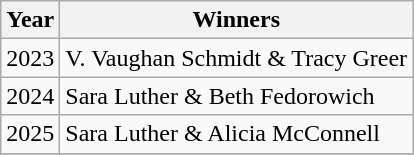<table class="wikitable">
<tr>
<th>Year</th>
<th>Winners</th>
</tr>
<tr>
<td>2023</td>
<td>V. Vaughan Schmidt & Tracy Greer</td>
</tr>
<tr>
<td>2024</td>
<td>Sara Luther & Beth Fedorowich</td>
</tr>
<tr>
<td>2025</td>
<td>Sara Luther & Alicia McConnell</td>
</tr>
<tr>
</tr>
</table>
